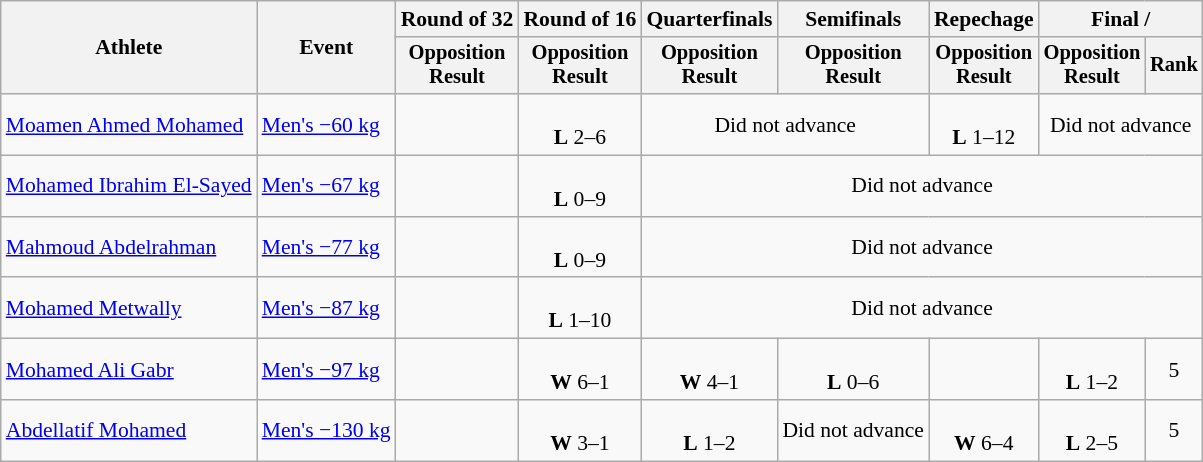<table class="wikitable" style="font-size:90%">
<tr>
<th rowspan=2>Athlete</th>
<th rowspan=2>Event</th>
<th>Round of 32</th>
<th>Round of 16</th>
<th>Quarterfinals</th>
<th>Semifinals</th>
<th>Repechage</th>
<th colspan=2>Final / </th>
</tr>
<tr style="font-size: 95%">
<th>Opposition<br>Result</th>
<th>Opposition<br>Result</th>
<th>Opposition<br>Result</th>
<th>Opposition<br>Result</th>
<th>Opposition<br>Result</th>
<th>Opposition<br>Result</th>
<th>Rank</th>
</tr>
<tr align=center>
<td align=left><a href='#'>Moamen Ahmed Mohamed</a></td>
<td align=left><a href='#'>Men's −60 kg</a></td>
<td></td>
<td><br> <strong>L</strong> 2–6</td>
<td colspan="2">Did not advance</td>
<td><br> <strong>L</strong> 1–12</td>
<td colspan="2">Did not advance</td>
</tr>
<tr align=center>
<td align=left><a href='#'>Mohamed Ibrahim El-Sayed</a></td>
<td align=left><a href='#'>Men's −67 kg</a></td>
<td></td>
<td><br> <strong>L</strong> 0–9</td>
<td colspan="5">Did not advance</td>
</tr>
<tr align=center>
<td align=left><a href='#'>Mahmoud Abdelrahman</a></td>
<td align=left><a href='#'>Men's −77 kg</a></td>
<td></td>
<td><br> <strong>L</strong> 0–9</td>
<td colspan="5">Did not advance</td>
</tr>
<tr align=center>
<td align=left><a href='#'>Mohamed Metwally</a></td>
<td align=left><a href='#'>Men's −87 kg</a></td>
<td></td>
<td><br> <strong>L</strong> 1–10</td>
<td colspan="5">Did not advance</td>
</tr>
<tr align=center>
<td align=left><a href='#'>Mohamed Ali Gabr</a></td>
<td align=left><a href='#'>Men's −97 kg</a></td>
<td></td>
<td><br> <strong>W</strong> 6–1</td>
<td><br> <strong>W</strong> 4–1</td>
<td><br> <strong>L</strong> 0–6</td>
<td></td>
<td><br> <strong>L</strong> 1–2</td>
<td>5</td>
</tr>
<tr align=center>
<td align=left><a href='#'>Abdellatif Mohamed</a></td>
<td align=left><a href='#'>Men's −130 kg</a></td>
<td></td>
<td><br> <strong>W</strong> 3–1</td>
<td><br> <strong>L</strong> 1–2</td>
<td>Did not advance</td>
<td><br> <strong>W</strong> 6–4</td>
<td><br> <strong>L</strong> 2–5</td>
<td>5</td>
</tr>
</table>
